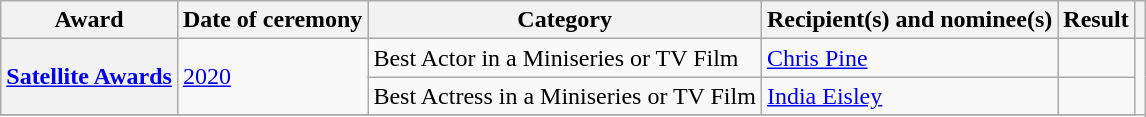<table class="wikitable plainrowheaders sortable">
<tr>
<th scope="col">Award</th>
<th scope="col">Date of ceremony</th>
<th scope="col">Category</th>
<th scope="col">Recipient(s) and nominee(s)</th>
<th scope="col">Result</th>
<th scope="col" class="unsortable"></th>
</tr>
<tr>
<th scope="row" rowspan="2"><a href='#'>Satellite Awards</a></th>
<td rowspan="2"><a href='#'>2020</a></td>
<td>Best Actor in a Miniseries or TV Film</td>
<td><a href='#'>Chris Pine</a></td>
<td></td>
<td rowspan="3" style="text-align:center;"></td>
</tr>
<tr>
<td>Best Actress in a Miniseries or TV Film</td>
<td><a href='#'>India Eisley</a></td>
<td></td>
</tr>
<tr>
</tr>
</table>
